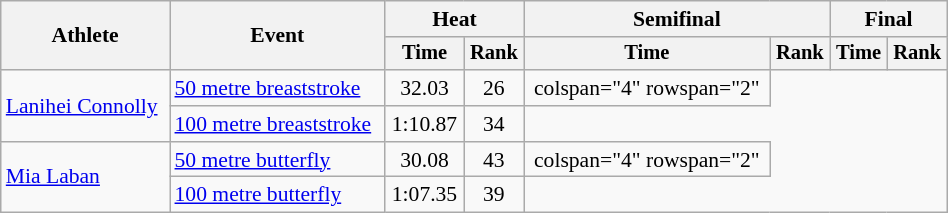<table class="wikitable" style="text-align:center; font-size:90%; width:50%;">
<tr>
<th rowspan="2">Athlete</th>
<th rowspan="2">Event</th>
<th colspan="2">Heat</th>
<th colspan="2">Semifinal</th>
<th colspan="2">Final</th>
</tr>
<tr style="font-size:95%">
<th>Time</th>
<th>Rank</th>
<th>Time</th>
<th>Rank</th>
<th>Time</th>
<th>Rank</th>
</tr>
<tr>
<td rowspan="2" align="left"><a href='#'>Lanihei Connolly</a></td>
<td align="left"><a href='#'>50 metre breaststroke</a></td>
<td>32.03</td>
<td>26</td>
<td>colspan="4" rowspan="2"  </td>
</tr>
<tr>
<td align="left"><a href='#'>100 metre breaststroke</a></td>
<td>1:10.87</td>
<td>34</td>
</tr>
<tr>
<td rowspan="2" align="left"><a href='#'>Mia Laban</a></td>
<td align="left"><a href='#'>50 metre butterfly</a></td>
<td>30.08</td>
<td>43</td>
<td>colspan="4" rowspan="2"  </td>
</tr>
<tr>
<td align="left"><a href='#'>100 metre butterfly</a></td>
<td>1:07.35</td>
<td>39</td>
</tr>
</table>
